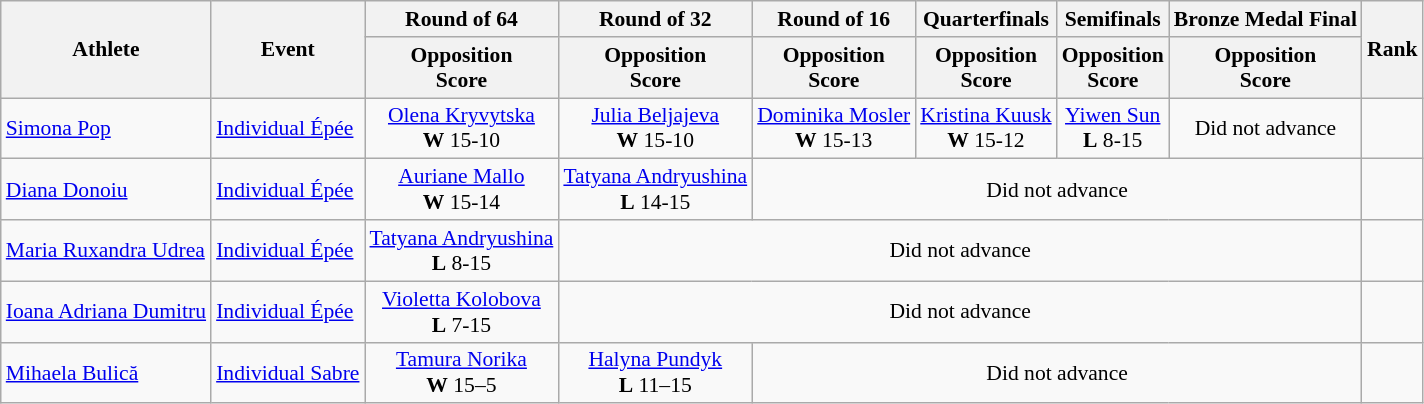<table class="wikitable" style="font-size:90%;">
<tr>
<th rowspan="2">Athlete</th>
<th rowspan="2">Event</th>
<th>Round of 64</th>
<th>Round of 32</th>
<th>Round of 16</th>
<th>Quarterfinals</th>
<th>Semifinals</th>
<th>Bronze Medal Final</th>
<th rowspan="2">Rank</th>
</tr>
<tr>
<th>Opposition<br>Score</th>
<th>Opposition<br>Score</th>
<th>Opposition<br>Score</th>
<th>Opposition<br>Score</th>
<th>Opposition<br>Score</th>
<th>Opposition<br>Score</th>
</tr>
<tr>
<td><a href='#'>Simona Pop</a></td>
<td><a href='#'>Individual Épée</a></td>
<td align=center> <a href='#'>Olena Kryvytska</a><br><strong>W</strong> 15-10</td>
<td align=center> <a href='#'>Julia Beljajeva</a><br><strong>W</strong> 15-10</td>
<td align=center> <a href='#'>Dominika Mosler</a><br><strong>W</strong> 15-13</td>
<td align=center> <a href='#'>Kristina Kuusk</a><br><strong>W</strong> 15-12</td>
<td align=center> <a href='#'>Yiwen Sun</a><br><strong>L</strong> 8-15</td>
<td colspan="1" align=center>Did not advance</td>
<td align=center></td>
</tr>
<tr>
<td><a href='#'>Diana Donoiu</a></td>
<td><a href='#'>Individual Épée</a></td>
<td align=center> <a href='#'>Auriane Mallo</a><br><strong>W</strong> 15-14</td>
<td align=center> <a href='#'>Tatyana Andryushina</a><br><strong>L</strong> 14-15</td>
<td colspan="4" align=center>Did not advance</td>
<td align=center></td>
</tr>
<tr>
<td><a href='#'>Maria Ruxandra Udrea</a></td>
<td><a href='#'>Individual Épée</a></td>
<td align=center> <a href='#'>Tatyana Andryushina</a><br><strong>L</strong> 8-15</td>
<td colspan="5" align=center>Did not advance</td>
<td align=center></td>
</tr>
<tr>
<td><a href='#'>Ioana Adriana Dumitru</a></td>
<td><a href='#'>Individual Épée</a></td>
<td align=center> <a href='#'>Violetta Kolobova</a><br><strong>L</strong> 7-15</td>
<td colspan="5" align=center>Did not advance</td>
<td align=center></td>
</tr>
<tr>
<td><a href='#'>Mihaela Bulică</a></td>
<td><a href='#'>Individual Sabre</a></td>
<td align=center> <a href='#'>Tamura Norika</a><br><strong>W</strong> 15–5</td>
<td align=center> <a href='#'>Halyna Pundyk</a><br><strong>L</strong> 11–15</td>
<td colspan="4" align=center>Did not advance</td>
<td align=center></td>
</tr>
</table>
